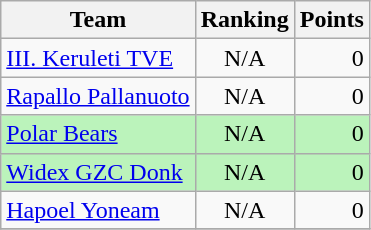<table class="wikitable">
<tr>
<th>Team</th>
<th>Ranking</th>
<th>Points</th>
</tr>
<tr>
<td> <a href='#'>III. Keruleti TVE</a></td>
<td align=center>N/A</td>
<td align=right>0</td>
</tr>
<tr>
<td> <a href='#'>Rapallo Pallanuoto</a></td>
<td align=center>N/A</td>
<td align=right>0</td>
</tr>
<tr bgcolor=#BBF3BB>
<td> <a href='#'>Polar Bears</a></td>
<td align=center>N/A</td>
<td align=right>0</td>
</tr>
<tr bgcolor=#BBF3BB>
<td> <a href='#'>Widex GZC Donk</a></td>
<td align=center>N/A</td>
<td align=right>0</td>
</tr>
<tr>
<td> <a href='#'>Hapoel Yoneam</a></td>
<td align=center>N/A</td>
<td align=right>0</td>
</tr>
<tr>
</tr>
</table>
